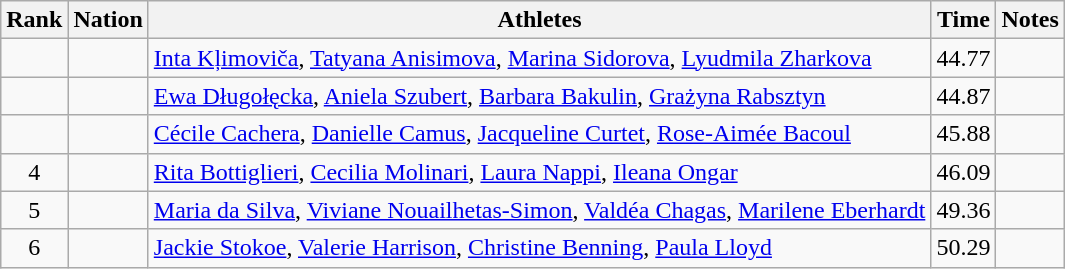<table class="wikitable sortable" style="text-align:center">
<tr>
<th>Rank</th>
<th>Nation</th>
<th>Athletes</th>
<th>Time</th>
<th>Notes</th>
</tr>
<tr>
<td></td>
<td align=left></td>
<td align=left><a href='#'>Inta Kļimoviča</a>, <a href='#'>Tatyana Anisimova</a>, <a href='#'>Marina Sidorova</a>, <a href='#'>Lyudmila Zharkova</a></td>
<td>44.77</td>
<td></td>
</tr>
<tr>
<td></td>
<td align=left></td>
<td align=left><a href='#'>Ewa Długołęcka</a>, <a href='#'>Aniela Szubert</a>, <a href='#'>Barbara Bakulin</a>, <a href='#'>Grażyna Rabsztyn</a></td>
<td>44.87</td>
<td></td>
</tr>
<tr>
<td></td>
<td align=left></td>
<td align=left><a href='#'>Cécile Cachera</a>, <a href='#'>Danielle Camus</a>, <a href='#'>Jacqueline Curtet</a>, <a href='#'>Rose-Aimée Bacoul</a></td>
<td>45.88</td>
<td></td>
</tr>
<tr>
<td>4</td>
<td align=left></td>
<td align=left><a href='#'>Rita Bottiglieri</a>, <a href='#'>Cecilia Molinari</a>, <a href='#'>Laura Nappi</a>, <a href='#'>Ileana Ongar</a></td>
<td>46.09</td>
<td></td>
</tr>
<tr>
<td>5</td>
<td align=left></td>
<td align=left><a href='#'>Maria da Silva</a>, <a href='#'>Viviane Nouailhetas-Simon</a>, <a href='#'>Valdéa Chagas</a>, <a href='#'>Marilene Eberhardt</a></td>
<td>49.36</td>
<td></td>
</tr>
<tr>
<td>6</td>
<td align=left></td>
<td align=left><a href='#'>Jackie Stokoe</a>, <a href='#'>Valerie Harrison</a>, <a href='#'>Christine Benning</a>, <a href='#'>Paula Lloyd</a></td>
<td>50.29</td>
<td></td>
</tr>
</table>
